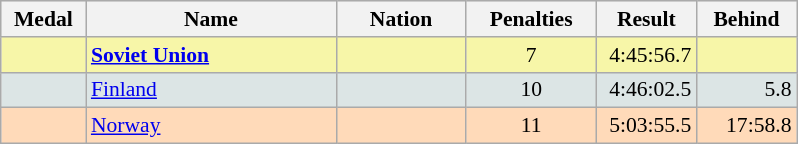<table class=wikitable style="border:1px solid #AAAAAA;font-size:90%">
<tr bgcolor="#E4E4E4">
<th style="border-bottom:1px solid #AAAAAA" width=50>Medal</th>
<th style="border-bottom:1px solid #AAAAAA" width=160>Name</th>
<th style="border-bottom:1px solid #AAAAAA" width=80>Nation</th>
<th style="border-bottom:1px solid #AAAAAA" width=80>Penalties</th>
<th style="border-bottom:1px solid #AAAAAA" width=60>Result</th>
<th style="border-bottom:1px solid #AAAAAA" width=60>Behind</th>
</tr>
<tr bgcolor="#F7F6A8">
<td align="center"></td>
<td><strong><a href='#'>Soviet Union</a></strong></td>
<td align="center"></td>
<td align="center">7</td>
<td align="right">4:45:56.7</td>
<td align="right"></td>
</tr>
<tr bgcolor="#DCE5E5">
<td align="center"></td>
<td><a href='#'>Finland</a></td>
<td align="center"></td>
<td align="center">10</td>
<td align="right">4:46:02.5</td>
<td align="right">5.8</td>
</tr>
<tr bgcolor="#FFDAB9">
<td align="center"></td>
<td><a href='#'>Norway</a></td>
<td align="center"></td>
<td align="center">11</td>
<td align="right">5:03:55.5</td>
<td align="right">17:58.8</td>
</tr>
</table>
